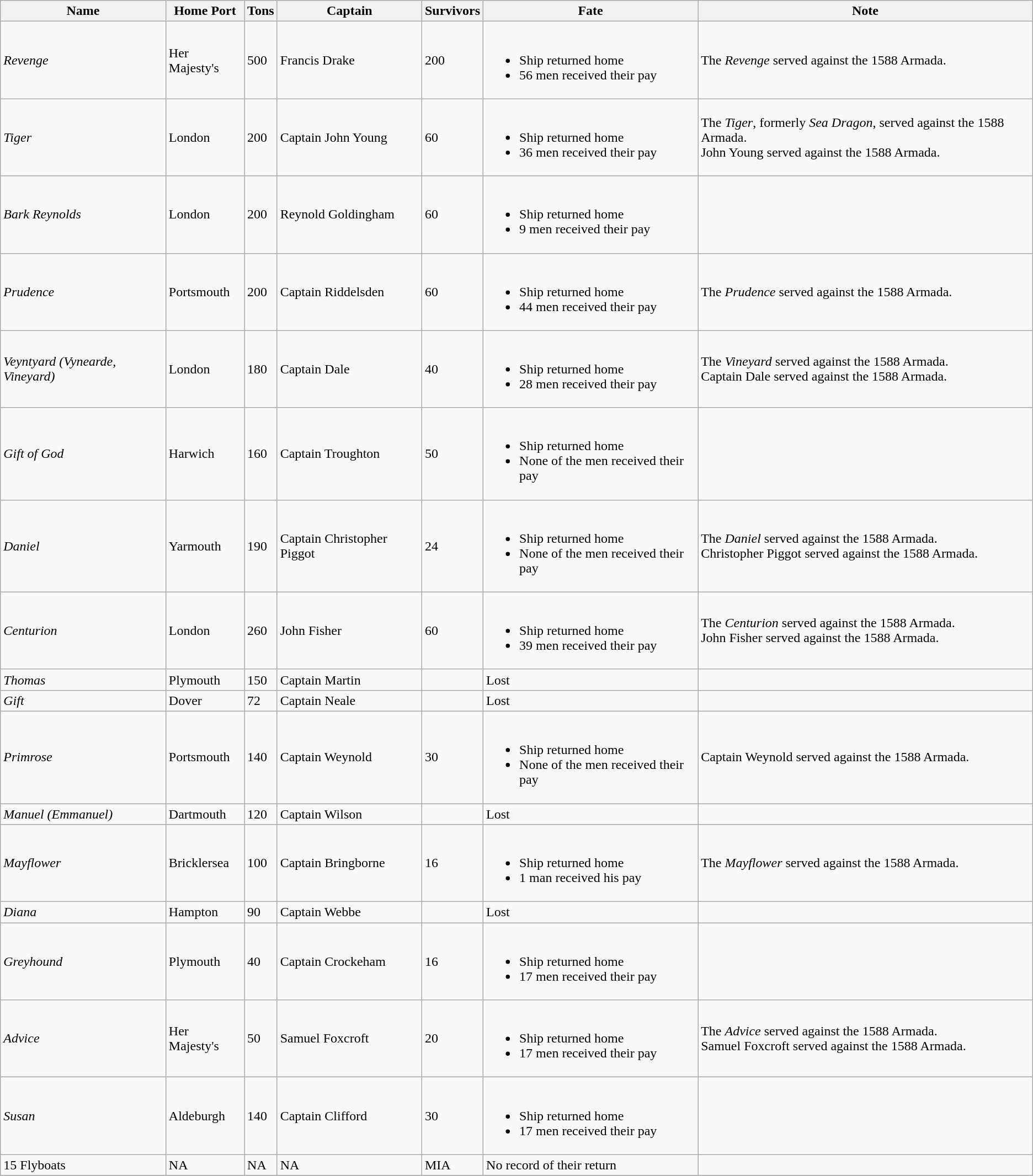<table class="wikitable">
<tr>
<th>Name</th>
<th>Home Port</th>
<th>Tons</th>
<th>Captain</th>
<th>Survivors</th>
<th>Fate</th>
<th>Note</th>
</tr>
<tr>
<td><em>Revenge</em></td>
<td>Her Majesty's</td>
<td>500</td>
<td>Francis Drake</td>
<td>200</td>
<td><br><ul><li>Ship returned home</li><li>56 men received their pay</li></ul></td>
<td>The <em>Revenge</em> served against the 1588 Armada.</td>
</tr>
<tr>
<td><em>Tiger</em></td>
<td>London</td>
<td>200</td>
<td>Captain John Young</td>
<td>60</td>
<td><br><ul><li>Ship returned home</li><li>36 men received their pay</li></ul></td>
<td>The <em>Tiger</em>, formerly <em>Sea Dragon</em>, served against the 1588 Armada.<br>John Young served against the 1588 Armada.</td>
</tr>
<tr>
<td><em>Bark Reynolds</em></td>
<td>London</td>
<td>200</td>
<td>Reynold Goldingham</td>
<td>60</td>
<td><br><ul><li>Ship returned home</li><li>9 men received their pay</li></ul></td>
<td></td>
</tr>
<tr>
<td><em>Prudence</em></td>
<td>Portsmouth</td>
<td>200</td>
<td>Captain Riddelsden</td>
<td>60</td>
<td><br><ul><li>Ship returned home</li><li>44 men received their pay</li></ul></td>
<td>The <em>Prudence</em> served against the 1588 Armada.</td>
</tr>
<tr>
<td><em>Veyntyard (Vynearde, Vineyard)</em></td>
<td>London</td>
<td>180</td>
<td>Captain Dale</td>
<td>40</td>
<td><br><ul><li>Ship returned home</li><li>28 men received their pay</li></ul></td>
<td>The <em>Vineyard</em> served against the 1588 Armada.<br>Captain Dale served against the 1588 Armada.</td>
</tr>
<tr>
<td><em>Gift of God</em></td>
<td>Harwich</td>
<td>160</td>
<td>Captain Troughton</td>
<td>50</td>
<td><br><ul><li>Ship returned home</li><li>None of the men received their pay</li></ul></td>
<td></td>
</tr>
<tr>
<td><em>Daniel</em></td>
<td>Yarmouth</td>
<td>190</td>
<td>Captain Christopher Piggot</td>
<td>24</td>
<td><br><ul><li>Ship returned home</li><li>None of the men received their pay</li></ul></td>
<td>The <em>Daniel</em> served against the 1588 Armada.<br>Christopher Piggot served against the 1588 Armada.</td>
</tr>
<tr>
<td><em>Centurion</em></td>
<td>London</td>
<td>260</td>
<td>John Fisher</td>
<td>60</td>
<td><br><ul><li>Ship returned home</li><li>39 men received their pay</li></ul></td>
<td>The <em>Centurion</em> served against the 1588 Armada.<br>John Fisher served against the 1588 Armada.</td>
</tr>
<tr>
<td><em>Thomas</em></td>
<td>Plymouth</td>
<td>150</td>
<td>Captain Martin</td>
<td></td>
<td>Lost</td>
<td></td>
</tr>
<tr>
<td><em>Gift</em></td>
<td>Dover</td>
<td>72</td>
<td>Captain Neale</td>
<td></td>
<td>Lost</td>
<td></td>
</tr>
<tr>
<td><em>Primrose</em></td>
<td>Portsmouth</td>
<td>140</td>
<td>Captain Weynold</td>
<td>30</td>
<td><br><ul><li>Ship returned home</li><li>None of the men received their pay</li></ul></td>
<td>Captain Weynold served against the 1588 Armada.</td>
</tr>
<tr>
<td><em>Manuel (Emmanuel)</em></td>
<td>Dartmouth</td>
<td>120</td>
<td>Captain Wilson</td>
<td></td>
<td>Lost</td>
<td></td>
</tr>
<tr>
<td><em>Mayflower</em></td>
<td>Bricklersea</td>
<td>100</td>
<td>Captain Bringborne</td>
<td>16</td>
<td><br><ul><li>Ship returned home</li><li>1 man received his pay</li></ul></td>
<td>The <em>Mayflower</em> served against the 1588 Armada.</td>
</tr>
<tr>
<td><em>Diana</em></td>
<td>Hampton</td>
<td>90</td>
<td>Captain Webbe</td>
<td></td>
<td>Lost</td>
<td></td>
</tr>
<tr>
<td><em>Greyhound</em></td>
<td>Plymouth</td>
<td>40</td>
<td>Captain Crockeham</td>
<td>16</td>
<td><br><ul><li>Ship returned home</li><li>17 men received their pay</li></ul></td>
<td></td>
</tr>
<tr>
<td><em>Advice</em></td>
<td>Her Majesty's</td>
<td>50</td>
<td>Samuel Foxcroft</td>
<td>20</td>
<td><br><ul><li>Ship returned home</li><li>17 men received their pay</li></ul></td>
<td>The <em>Advice</em> served against the 1588 Armada.<br>Samuel Foxcroft served against the 1588 Armada.</td>
</tr>
<tr>
<td><em>Susan</em></td>
<td>Aldeburgh</td>
<td>140</td>
<td>Captain Clifford</td>
<td>30</td>
<td><br><ul><li>Ship returned home</li><li>17 men received their pay</li></ul></td>
<td></td>
</tr>
<tr>
<td>15 Flyboats</td>
<td>NA</td>
<td>NA</td>
<td>NA</td>
<td>MIA</td>
<td>No record of their return</td>
<td></td>
</tr>
<tr>
</tr>
</table>
